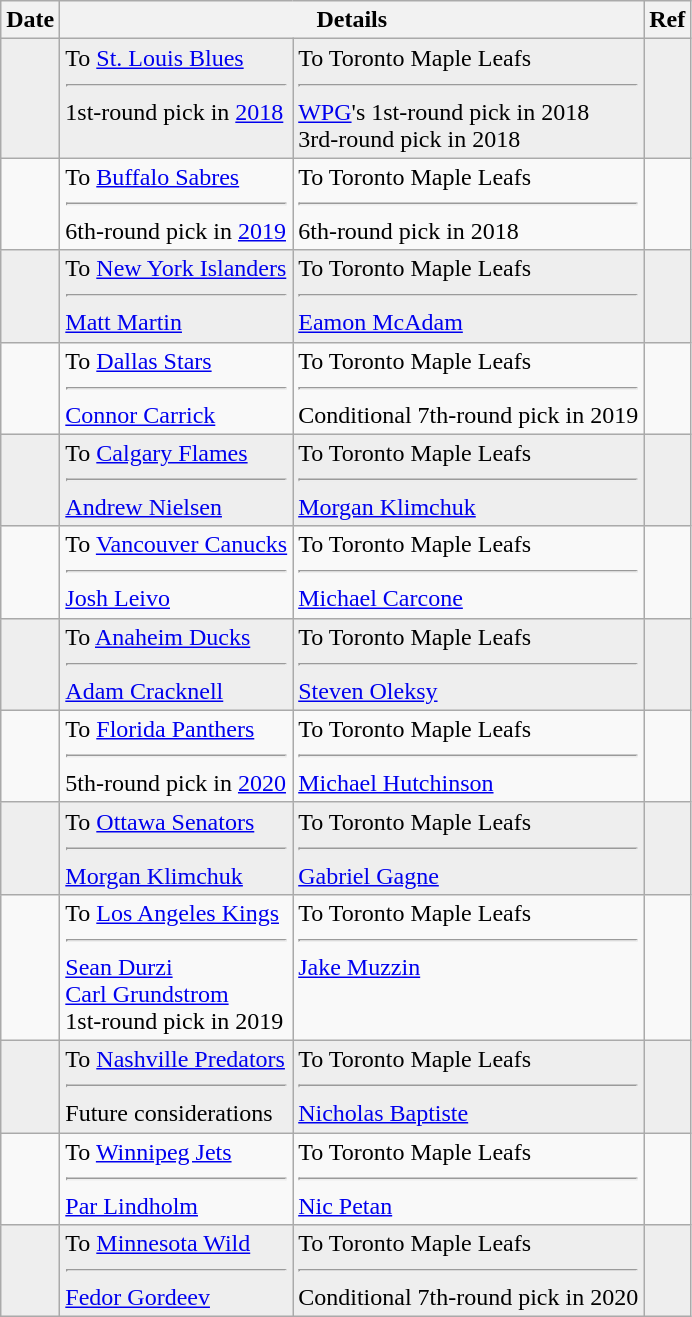<table class="wikitable">
<tr>
<th>Date</th>
<th colspan="2">Details</th>
<th>Ref</th>
</tr>
<tr style="background:#eee;">
<td></td>
<td valign="top">To <a href='#'>St. Louis Blues</a><hr>1st-round pick in <a href='#'>2018</a></td>
<td valign="top">To Toronto Maple Leafs<hr><a href='#'>WPG</a>'s 1st-round pick in 2018<br>3rd-round pick in 2018</td>
<td></td>
</tr>
<tr>
<td></td>
<td valign="top">To <a href='#'>Buffalo Sabres</a><hr>6th-round pick in <a href='#'>2019</a></td>
<td valign="top">To Toronto Maple Leafs<hr>6th-round pick in 2018</td>
<td></td>
</tr>
<tr style="background:#eee;">
<td></td>
<td valign="top">To <a href='#'>New York Islanders</a><hr><a href='#'>Matt Martin</a></td>
<td valign="top">To Toronto Maple Leafs<hr><a href='#'>Eamon McAdam</a></td>
<td></td>
</tr>
<tr>
<td></td>
<td valign="top">To <a href='#'>Dallas Stars</a><hr><a href='#'>Connor Carrick</a></td>
<td valign="top">To Toronto Maple Leafs<hr>Conditional 7th-round pick in 2019</td>
<td></td>
</tr>
<tr style="background:#eee;">
<td></td>
<td valign="top">To <a href='#'>Calgary Flames</a><hr><a href='#'>Andrew Nielsen</a></td>
<td valign="top">To Toronto Maple Leafs<hr><a href='#'>Morgan Klimchuk</a></td>
<td></td>
</tr>
<tr>
<td></td>
<td valign="top">To <a href='#'>Vancouver Canucks</a><hr><a href='#'>Josh Leivo</a></td>
<td valign="top">To Toronto Maple Leafs<hr><a href='#'>Michael Carcone</a></td>
<td></td>
</tr>
<tr style="background:#eee;">
<td></td>
<td valign="top">To <a href='#'>Anaheim Ducks</a><hr><a href='#'>Adam Cracknell</a></td>
<td valign="top">To Toronto Maple Leafs<hr><a href='#'>Steven Oleksy</a></td>
<td></td>
</tr>
<tr>
<td></td>
<td valign="top">To <a href='#'>Florida Panthers</a><hr>5th-round pick in <a href='#'>2020</a></td>
<td valign="top">To Toronto Maple Leafs<hr><a href='#'>Michael Hutchinson</a></td>
<td></td>
</tr>
<tr style="background:#eee;">
<td></td>
<td valign="top">To <a href='#'>Ottawa Senators</a><hr><a href='#'>Morgan Klimchuk</a></td>
<td valign="top">To Toronto Maple Leafs<hr><a href='#'>Gabriel Gagne</a></td>
<td></td>
</tr>
<tr>
<td></td>
<td valign="top">To <a href='#'>Los Angeles Kings</a><hr><a href='#'>Sean Durzi</a><br><a href='#'>Carl Grundstrom</a><br>1st-round pick in 2019</td>
<td valign="top">To Toronto Maple Leafs<hr><a href='#'>Jake Muzzin</a></td>
<td></td>
</tr>
<tr style="background:#eee;">
<td></td>
<td valign="top">To <a href='#'>Nashville Predators</a><hr>Future considerations</td>
<td valign="top">To Toronto Maple Leafs<hr><a href='#'>Nicholas Baptiste</a></td>
<td></td>
</tr>
<tr>
<td></td>
<td valign="top">To <a href='#'>Winnipeg Jets</a><hr><a href='#'>Par Lindholm</a></td>
<td valign="top">To Toronto Maple Leafs<hr><a href='#'>Nic Petan</a></td>
<td></td>
</tr>
<tr style="background:#eee;">
<td></td>
<td valign="top">To <a href='#'>Minnesota Wild</a><hr><a href='#'>Fedor Gordeev</a></td>
<td valign="top">To Toronto Maple Leafs<hr>Conditional 7th-round pick in 2020</td>
<td></td>
</tr>
</table>
